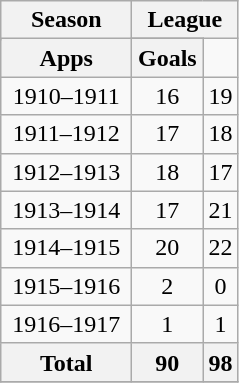<table class="wikitable" style="font-size: 100%; text-align: center;">
<tr>
<th rowspan="2" width="80">Season</th>
<th colspan="2">League</th>
</tr>
<tr>
</tr>
<tr>
<th width="40">Apps</th>
<th width="40">Goals</th>
</tr>
<tr>
<td>1910–1911</td>
<td>16</td>
<td>19</td>
</tr>
<tr>
<td>1911–1912</td>
<td>17</td>
<td>18</td>
</tr>
<tr>
<td>1912–1913</td>
<td>18</td>
<td>17</td>
</tr>
<tr>
<td>1913–1914</td>
<td>17</td>
<td>21</td>
</tr>
<tr>
<td>1914–1915</td>
<td>20</td>
<td>22</td>
</tr>
<tr>
<td>1915–1916</td>
<td>2</td>
<td>0</td>
</tr>
<tr>
<td>1916–1917</td>
<td>1</td>
<td>1</td>
</tr>
<tr>
<th><strong>Total</strong></th>
<th>90</th>
<th>98</th>
</tr>
<tr>
</tr>
</table>
